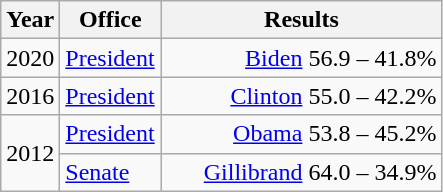<table class=wikitable>
<tr>
<th width="30">Year</th>
<th width="60">Office</th>
<th width="180">Results</th>
</tr>
<tr>
<td>2020</td>
<td><a href='#'>President</a></td>
<td align="right" ><a href='#'>Biden</a> 56.9 – 41.8%</td>
</tr>
<tr>
<td>2016</td>
<td><a href='#'>President</a></td>
<td align="right" ><a href='#'>Clinton</a> 55.0 – 42.2%</td>
</tr>
<tr>
<td rowspan="2">2012</td>
<td><a href='#'>President</a></td>
<td align="right" ><a href='#'>Obama</a> 53.8 – 45.2%</td>
</tr>
<tr>
<td><a href='#'>Senate</a></td>
<td align="right" ><a href='#'>Gillibrand</a> 64.0 – 34.9%</td>
</tr>
</table>
